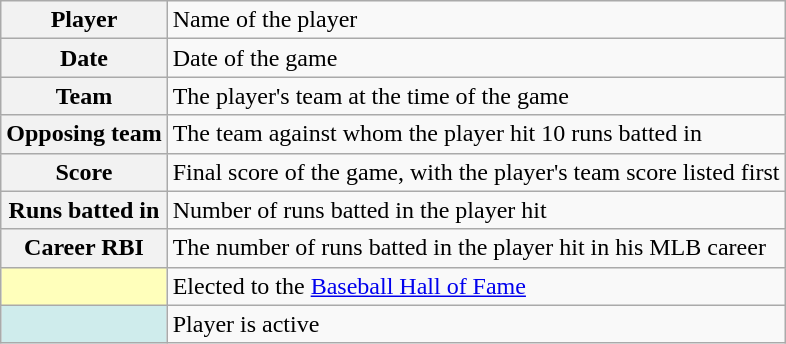<table class="wikitable">
<tr>
<th scope="row">Player</th>
<td>Name of the player</td>
</tr>
<tr>
<th scope="row">Date</th>
<td>Date of the game</td>
</tr>
<tr>
<th scope="row">Team</th>
<td>The player's team at the time of the game</td>
</tr>
<tr>
<th scope="row">Opposing team</th>
<td>The team against whom the player hit 10 runs batted in</td>
</tr>
<tr>
<th scope="row">Score</th>
<td>Final score of the game, with the player's team score listed first</td>
</tr>
<tr>
<th scope="row">Runs batted in</th>
<td>Number of runs batted in the player hit</td>
</tr>
<tr>
<th scope="row">Career RBI</th>
<td>The number of runs batted in the player hit in his MLB career</td>
</tr>
<tr>
<th scope="row" style="background:#ffb;"></th>
<td>Elected to the <a href='#'>Baseball Hall of Fame</a></td>
</tr>
<tr>
<th scope="row" style="background:#cfecec;"></th>
<td>Player is active</td>
</tr>
</table>
